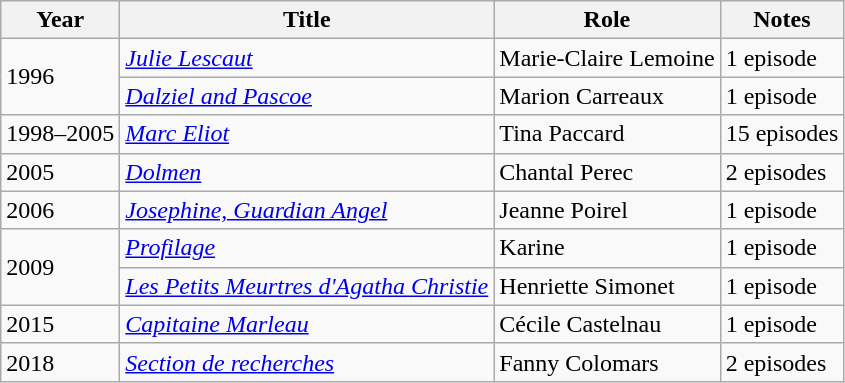<table class="wikitable sortable">
<tr>
<th>Year</th>
<th>Title</th>
<th>Role</th>
<th class="unsortable">Notes</th>
</tr>
<tr>
<td rowspan=2>1996</td>
<td><em><a href='#'>Julie Lescaut</a></em></td>
<td>Marie-Claire Lemoine</td>
<td>1 episode</td>
</tr>
<tr>
<td><em><a href='#'>Dalziel and Pascoe</a></em></td>
<td>Marion Carreaux</td>
<td>1 episode</td>
</tr>
<tr>
<td>1998–2005</td>
<td><em><a href='#'>Marc Eliot</a></em></td>
<td>Tina Paccard</td>
<td>15 episodes</td>
</tr>
<tr>
<td>2005</td>
<td><em><a href='#'>Dolmen</a></em></td>
<td>Chantal Perec</td>
<td>2 episodes</td>
</tr>
<tr>
<td>2006</td>
<td><em><a href='#'>Josephine, Guardian Angel</a></em></td>
<td>Jeanne Poirel</td>
<td>1 episode</td>
</tr>
<tr>
<td rowspan=2>2009</td>
<td><em><a href='#'>Profilage</a></em></td>
<td>Karine</td>
<td>1 episode</td>
</tr>
<tr>
<td><em><a href='#'>Les Petits Meurtres d'Agatha Christie</a></em></td>
<td>Henriette Simonet</td>
<td>1 episode</td>
</tr>
<tr>
<td>2015</td>
<td><em><a href='#'>Capitaine Marleau</a></em></td>
<td>Cécile Castelnau</td>
<td>1 episode</td>
</tr>
<tr>
<td>2018</td>
<td><em><a href='#'>Section de recherches</a></em></td>
<td>Fanny Colomars</td>
<td>2 episodes</td>
</tr>
</table>
